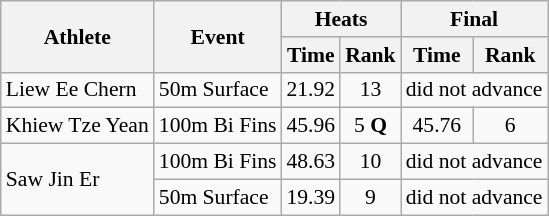<table class="wikitable" style="font-size:90%">
<tr>
<th rowspan="2">Athlete</th>
<th rowspan="2">Event</th>
<th colspan="2">Heats</th>
<th colspan="2">Final</th>
</tr>
<tr>
<th>Time</th>
<th>Rank</th>
<th>Time</th>
<th>Rank</th>
</tr>
<tr align="center">
<td align="left">Liew Ee Chern</td>
<td align="left">50m Surface</td>
<td>21.92</td>
<td>13</td>
<td colspan="2">did not advance</td>
</tr>
<tr align="center">
<td align="left">Khiew Tze Yean</td>
<td align="left">100m Bi Fins</td>
<td>45.96</td>
<td>5 <strong>Q</strong></td>
<td>45.76</td>
<td>6</td>
</tr>
<tr align="center">
<td rowspan="2" align="left">Saw Jin Er</td>
<td align="left">100m Bi Fins</td>
<td>48.63</td>
<td>10</td>
<td colspan="2">did not advance</td>
</tr>
<tr align="center">
<td align="left">50m Surface</td>
<td>19.39</td>
<td>9</td>
<td colspan="2">did not advance</td>
</tr>
</table>
